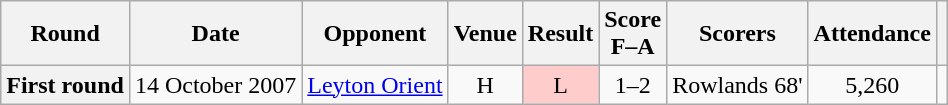<table class="wikitable plainrowheaders" style="text-align:center">
<tr>
<th scope="col">Round</th>
<th scope="col">Date</th>
<th scope="col">Opponent</th>
<th scope="col">Venue</th>
<th scope="col">Result</th>
<th scope="col">Score<br>F–A</th>
<th scope="col">Scorers</th>
<th scope="col">Attendance</th>
<th scope="col"></th>
</tr>
<tr>
<th scope=row>First round</th>
<td align=left>14 October 2007</td>
<td align=left><a href='#'>Leyton Orient</a></td>
<td>H</td>
<td bgcolor=#FFCCCC>L</td>
<td>1–2</td>
<td>Rowlands 68'</td>
<td>5,260</td>
<td></td>
</tr>
</table>
